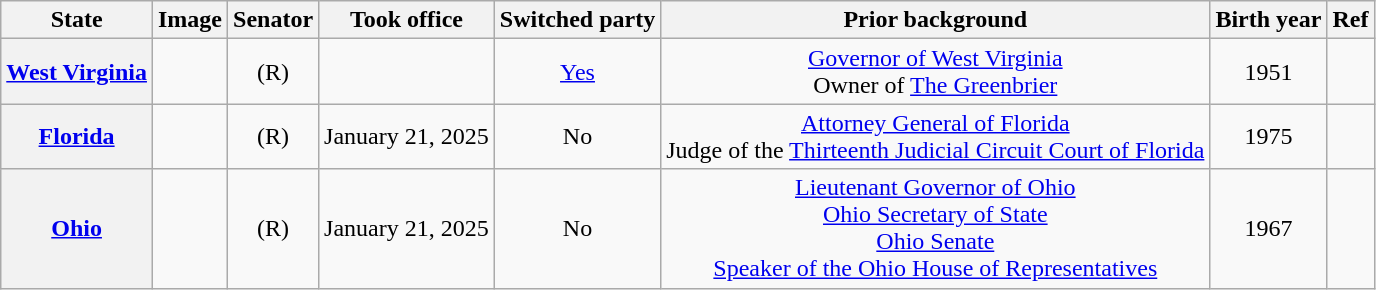<table class="sortable wikitable" style="text-align:center">
<tr>
<th>State</th>
<th>Image</th>
<th>Senator</th>
<th>Took office</th>
<th>Switched party</th>
<th>Prior background</th>
<th>Birth year</th>
<th>Ref</th>
</tr>
<tr>
<th><a href='#'>West Virginia</a></th>
<td></td>
<td> (R)</td>
<td></td>
<td><a href='#'>Yes</a><br></td>
<td><a href='#'>Governor of West Virginia</a><br>Owner of <a href='#'>The Greenbrier</a></td>
<td>1951</td>
<td></td>
</tr>
<tr>
<th><a href='#'>Florida</a></th>
<td></td>
<td> (R)</td>
<td>January 21, 2025</td>
<td>No<br></td>
<td><a href='#'>Attorney General of Florida</a><br>Judge of the <a href='#'>Thirteenth Judicial Circuit Court of Florida</a></td>
<td>1975</td>
<td></td>
</tr>
<tr>
<th><a href='#'>Ohio</a></th>
<td></td>
<td> (R)</td>
<td>January 21, 2025</td>
<td>No<br></td>
<td><a href='#'>Lieutenant Governor of Ohio</a><br><a href='#'>Ohio Secretary of State</a><br><a href='#'>Ohio Senate</a><br><a href='#'>Speaker of the Ohio House of Representatives</a></td>
<td>1967</td>
<td></td>
</tr>
</table>
